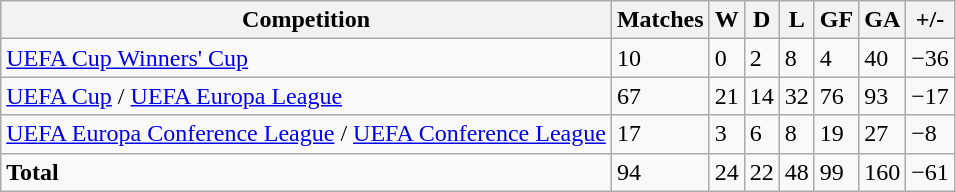<table class="wikitable">
<tr>
<th>Competition</th>
<th>Matches</th>
<th>W</th>
<th>D</th>
<th>L</th>
<th>GF</th>
<th>GA</th>
<th>+/-</th>
</tr>
<tr>
<td><a href='#'>UEFA Cup Winners' Cup</a></td>
<td>10</td>
<td>0</td>
<td>2</td>
<td>8</td>
<td>4</td>
<td>40</td>
<td>−36</td>
</tr>
<tr>
<td><a href='#'>UEFA Cup</a> / <a href='#'>UEFA Europa League</a></td>
<td>67</td>
<td>21</td>
<td>14</td>
<td>32</td>
<td>76</td>
<td>93</td>
<td>−17</td>
</tr>
<tr>
<td><a href='#'>UEFA Europa Conference League</a> / <a href='#'>UEFA Conference League</a></td>
<td>17</td>
<td>3</td>
<td>6</td>
<td>8</td>
<td>19</td>
<td>27</td>
<td>−8</td>
</tr>
<tr>
<td><strong>Total</strong></td>
<td>94</td>
<td>24</td>
<td>22</td>
<td>48</td>
<td>99</td>
<td>160</td>
<td>−61</td>
</tr>
</table>
